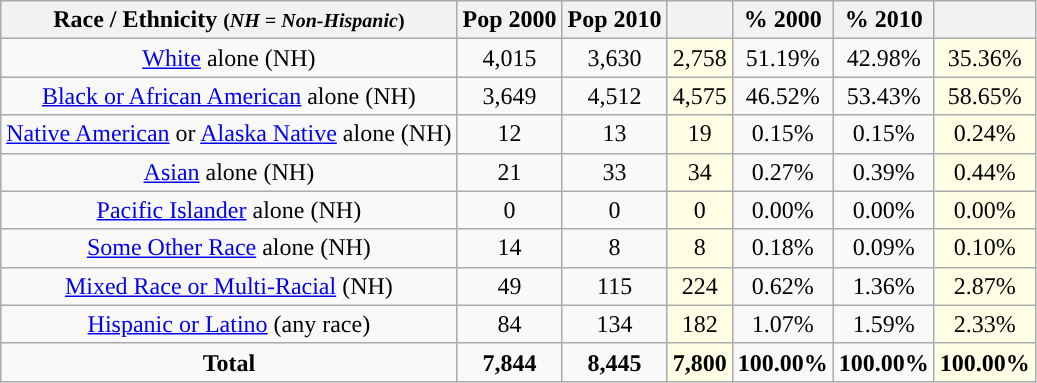<table class="wikitable" style="text-align:center;">
<tr>
<th>Race / Ethnicity <small>(<em>NH = Non-Hispanic</em>)</small></th>
<th>Pop 2000</th>
<th>Pop 2010</th>
<th></th>
<th>% 2000</th>
<th>% 2010</th>
<th></th>
</tr>
<tr>
<td><a href='#'>White</a> alone (NH)</td>
<td>4,015</td>
<td>3,630</td>
<td style='background: #ffffe6;'>2,758</td>
<td>51.19%</td>
<td>42.98%</td>
<td style='background: #ffffe6;'>35.36%</td>
</tr>
<tr>
<td><a href='#'>Black or African American</a> alone (NH)</td>
<td>3,649</td>
<td>4,512</td>
<td style='background: #ffffe6;'>4,575</td>
<td>46.52%</td>
<td>53.43%</td>
<td style='background: #ffffe6;'>58.65%</td>
</tr>
<tr>
<td><a href='#'>Native American</a> or <a href='#'>Alaska Native</a> alone (NH)</td>
<td>12</td>
<td>13</td>
<td style='background: #ffffe6;'>19</td>
<td>0.15%</td>
<td>0.15%</td>
<td style='background: #ffffe6;'>0.24%</td>
</tr>
<tr>
<td><a href='#'>Asian</a> alone (NH)</td>
<td>21</td>
<td>33</td>
<td style='background: #ffffe6;'>34</td>
<td>0.27%</td>
<td>0.39%</td>
<td style='background: #ffffe6;'>0.44%</td>
</tr>
<tr>
<td><a href='#'>Pacific Islander</a> alone (NH)</td>
<td>0</td>
<td>0</td>
<td style='background: #ffffe6;'>0</td>
<td>0.00%</td>
<td>0.00%</td>
<td style='background: #ffffe6;'>0.00%</td>
</tr>
<tr>
<td><a href='#'>Some Other Race</a> alone (NH)</td>
<td>14</td>
<td>8</td>
<td style='background: #ffffe6;'>8</td>
<td>0.18%</td>
<td>0.09%</td>
<td style='background: #ffffe6;'>0.10%</td>
</tr>
<tr>
<td><a href='#'>Mixed Race or Multi-Racial</a> (NH)</td>
<td>49</td>
<td>115</td>
<td style='background: #ffffe6;'>224</td>
<td>0.62%</td>
<td>1.36%</td>
<td style='background: #ffffe6;'>2.87%</td>
</tr>
<tr>
<td><a href='#'>Hispanic or Latino</a> (any race)</td>
<td>84</td>
<td>134</td>
<td style='background: #ffffe6;'>182</td>
<td>1.07%</td>
<td>1.59%</td>
<td style='background: #ffffe6;'>2.33%</td>
</tr>
<tr>
<td><strong>Total</strong></td>
<td><strong>7,844</strong></td>
<td><strong>8,445</strong></td>
<td style='background: #ffffe6;'><strong>7,800</strong></td>
<td><strong>100.00%</strong></td>
<td><strong>100.00%</strong></td>
<td style='background: #ffffe6;'><strong>100.00%</strong></td>
</tr>
</table>
